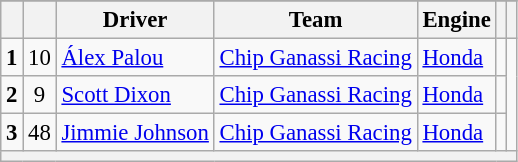<table class="wikitable" style="font-size:95%;">
<tr>
</tr>
<tr>
<th></th>
<th></th>
<th>Driver</th>
<th>Team</th>
<th>Engine</th>
<th></th>
<th></th>
</tr>
<tr>
<td style="text-align:center;"><strong>1</strong></td>
<td style="text-align:center;">10</td>
<td> <a href='#'>Álex Palou</a></td>
<td><a href='#'>Chip Ganassi Racing</a></td>
<td><a href='#'>Honda</a></td>
<td></td>
</tr>
<tr>
<td style="text-align:center;"><strong>2</strong></td>
<td style="text-align:center;">9</td>
<td> <a href='#'>Scott Dixon</a></td>
<td><a href='#'>Chip Ganassi Racing</a></td>
<td><a href='#'>Honda</a></td>
<td></td>
</tr>
<tr>
<td style="text-align:center;"><strong>3</strong></td>
<td style="text-align:center;">48</td>
<td> <a href='#'>Jimmie Johnson</a> </td>
<td><a href='#'>Chip Ganassi Racing</a></td>
<td><a href='#'>Honda</a></td>
<td></td>
</tr>
<tr>
<th colspan=7></th>
</tr>
</table>
